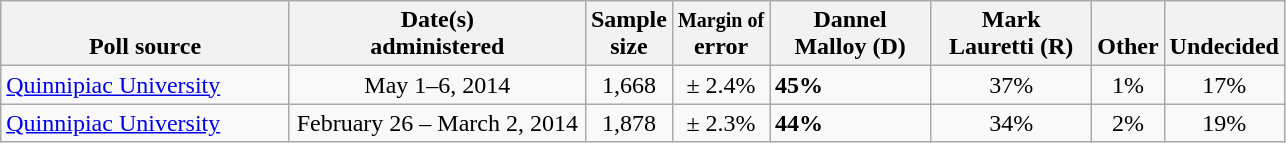<table class="wikitable">
<tr valign= bottom>
<th style="width:185px;">Poll source</th>
<th style="width:190px;">Date(s)<br>administered</th>
<th class=small>Sample<br>size</th>
<th><small>Margin of</small><br>error</th>
<th style="width:100px;">Dannel<br>Malloy (D)</th>
<th style="width:100px;">Mark<br>Lauretti (R)</th>
<th>Other</th>
<th>Undecided</th>
</tr>
<tr>
<td><a href='#'>Quinnipiac University</a></td>
<td align=center>May 1–6, 2014</td>
<td align=center>1,668</td>
<td align=center>± 2.4%</td>
<td><strong>45%</strong></td>
<td align=center>37%</td>
<td align=center>1%</td>
<td align=center>17%</td>
</tr>
<tr>
<td><a href='#'>Quinnipiac University</a></td>
<td align=center>February 26 – March 2, 2014</td>
<td align=center>1,878</td>
<td align=center>± 2.3%</td>
<td><strong>44%</strong></td>
<td align=center>34%</td>
<td align=center>2%</td>
<td align=center>19%</td>
</tr>
</table>
